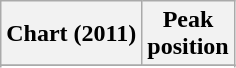<table class="wikitable sortable">
<tr>
<th>Chart (2011)</th>
<th>Peak <br> position</th>
</tr>
<tr>
</tr>
<tr>
</tr>
</table>
